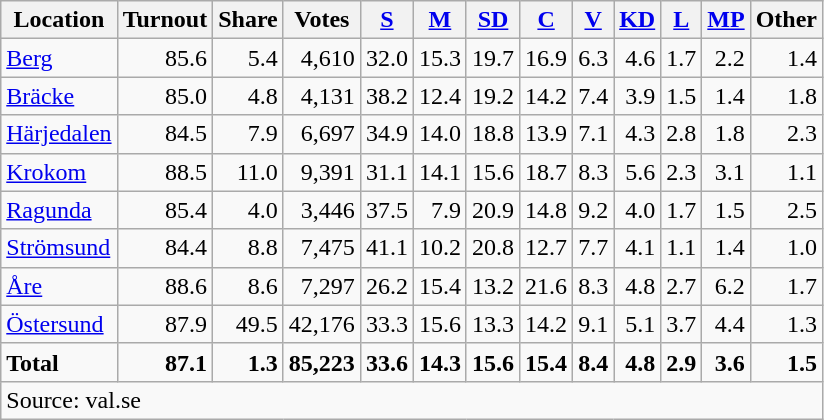<table class="wikitable sortable" style=text-align:right>
<tr>
<th>Location</th>
<th>Turnout</th>
<th>Share</th>
<th>Votes</th>
<th><a href='#'>S</a></th>
<th><a href='#'>M</a></th>
<th><a href='#'>SD</a></th>
<th><a href='#'>C</a></th>
<th><a href='#'>V</a></th>
<th><a href='#'>KD</a></th>
<th><a href='#'>L</a></th>
<th><a href='#'>MP</a></th>
<th>Other</th>
</tr>
<tr>
<td align=left><a href='#'>Berg</a></td>
<td>85.6</td>
<td>5.4</td>
<td>4,610</td>
<td>32.0</td>
<td>15.3</td>
<td>19.7</td>
<td>16.9</td>
<td>6.3</td>
<td>4.6</td>
<td>1.7</td>
<td>2.2</td>
<td>1.4</td>
</tr>
<tr>
<td align=left><a href='#'>Bräcke</a></td>
<td>85.0</td>
<td>4.8</td>
<td>4,131</td>
<td>38.2</td>
<td>12.4</td>
<td>19.2</td>
<td>14.2</td>
<td>7.4</td>
<td>3.9</td>
<td>1.5</td>
<td>1.4</td>
<td>1.8</td>
</tr>
<tr>
<td align=left><a href='#'>Härjedalen</a></td>
<td>84.5</td>
<td>7.9</td>
<td>6,697</td>
<td>34.9</td>
<td>14.0</td>
<td>18.8</td>
<td>13.9</td>
<td>7.1</td>
<td>4.3</td>
<td>2.8</td>
<td>1.8</td>
<td>2.3</td>
</tr>
<tr>
<td align=left><a href='#'>Krokom</a></td>
<td>88.5</td>
<td>11.0</td>
<td>9,391</td>
<td>31.1</td>
<td>14.1</td>
<td>15.6</td>
<td>18.7</td>
<td>8.3</td>
<td>5.6</td>
<td>2.3</td>
<td>3.1</td>
<td>1.1</td>
</tr>
<tr>
<td align=left><a href='#'>Ragunda</a></td>
<td>85.4</td>
<td>4.0</td>
<td>3,446</td>
<td>37.5</td>
<td>7.9</td>
<td>20.9</td>
<td>14.8</td>
<td>9.2</td>
<td>4.0</td>
<td>1.7</td>
<td>1.5</td>
<td>2.5</td>
</tr>
<tr>
<td align=left><a href='#'>Strömsund</a></td>
<td>84.4</td>
<td>8.8</td>
<td>7,475</td>
<td>41.1</td>
<td>10.2</td>
<td>20.8</td>
<td>12.7</td>
<td>7.7</td>
<td>4.1</td>
<td>1.1</td>
<td>1.4</td>
<td>1.0</td>
</tr>
<tr>
<td align=left><a href='#'>Åre</a></td>
<td>88.6</td>
<td>8.6</td>
<td>7,297</td>
<td>26.2</td>
<td>15.4</td>
<td>13.2</td>
<td>21.6</td>
<td>8.3</td>
<td>4.8</td>
<td>2.7</td>
<td>6.2</td>
<td>1.7</td>
</tr>
<tr>
<td align=left><a href='#'>Östersund</a></td>
<td>87.9</td>
<td>49.5</td>
<td>42,176</td>
<td>33.3</td>
<td>15.6</td>
<td>13.3</td>
<td>14.2</td>
<td>9.1</td>
<td>5.1</td>
<td>3.7</td>
<td>4.4</td>
<td>1.3</td>
</tr>
<tr>
<td align=left><strong>Total</strong></td>
<td><strong>87.1</strong></td>
<td><strong>1.3</strong></td>
<td><strong>85,223</strong></td>
<td><strong>33.6</strong></td>
<td><strong>14.3</strong></td>
<td><strong>15.6</strong></td>
<td><strong>15.4</strong></td>
<td><strong>8.4</strong></td>
<td><strong>4.8</strong></td>
<td><strong>2.9</strong></td>
<td><strong>3.6</strong></td>
<td><strong>1.5</strong></td>
</tr>
<tr>
<td align=left colspan=13>Source: val.se</td>
</tr>
</table>
